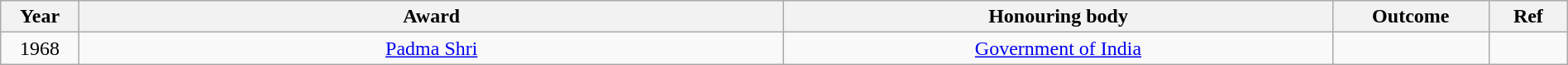<table class="wikitable sortable" style="width:100%;">
<tr>
<th width="5%">Year</th>
<th style="width:45%;">Award</th>
<th style="width:35%;">Honouring body</th>
<th style="width:10%;">Outcome</th>
<th style="width:5%;">Ref</th>
</tr>
<tr>
<td style="text-align:center;">1968</td>
<td style="text-align:center;"><a href='#'>Padma Shri</a></td>
<td style="text-align:center;"><a href='#'>Government of India</a></td>
<td></td>
<td></td>
</tr>
</table>
